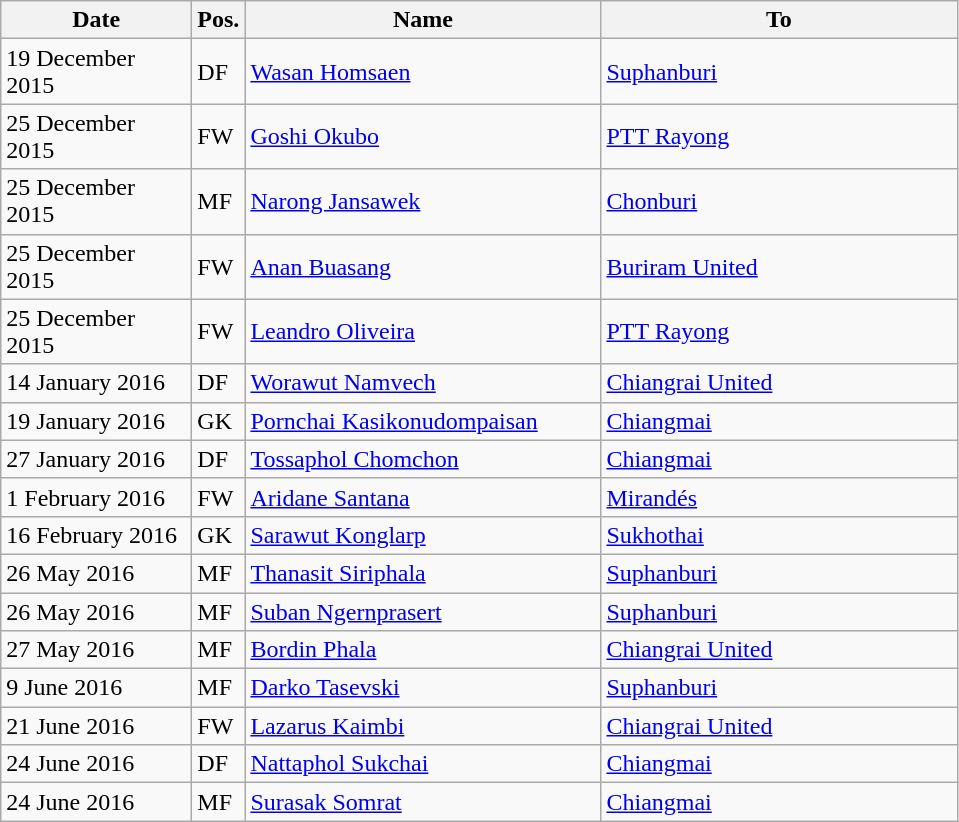<table class="wikitable">
<tr>
<th width="120">Date</th>
<th>Pos.</th>
<th width="230">Name</th>
<th width="230">To</th>
</tr>
<tr>
<td>19 December 2015</td>
<td>DF</td>
<td> <a href='#'>Wasan Homsaen</a></td>
<td> <a href='#'>Suphanburi</a></td>
</tr>
<tr>
<td>25 December 2015</td>
<td>FW</td>
<td> <a href='#'>Goshi Okubo</a></td>
<td> <a href='#'>PTT Rayong</a></td>
</tr>
<tr>
<td>25 December 2015</td>
<td>MF</td>
<td> <a href='#'>Narong Jansawek</a></td>
<td> <a href='#'>Chonburi</a></td>
</tr>
<tr>
<td>25 December 2015</td>
<td>FW</td>
<td> <a href='#'>Anan Buasang</a></td>
<td> <a href='#'>Buriram United</a></td>
</tr>
<tr>
<td>25 December 2015</td>
<td>FW</td>
<td> <a href='#'>Leandro Oliveira</a></td>
<td> <a href='#'>PTT Rayong</a></td>
</tr>
<tr>
<td>14 January 2016</td>
<td>DF</td>
<td> <a href='#'>Worawut Namvech</a></td>
<td> <a href='#'>Chiangrai United</a></td>
</tr>
<tr>
<td>19 January 2016</td>
<td>GK</td>
<td> <a href='#'>Pornchai Kasikonudompaisan</a></td>
<td> <a href='#'>Chiangmai</a></td>
</tr>
<tr>
<td>27 January 2016</td>
<td>DF</td>
<td> <a href='#'>Tossaphol Chomchon</a></td>
<td> <a href='#'>Chiangmai</a></td>
</tr>
<tr>
<td>1 February 2016</td>
<td>FW</td>
<td> <a href='#'>Aridane Santana</a></td>
<td> <a href='#'>Mirandés</a></td>
</tr>
<tr>
<td>16 February 2016</td>
<td>GK</td>
<td> <a href='#'>Sarawut Konglarp</a></td>
<td> <a href='#'>Sukhothai</a></td>
</tr>
<tr>
<td>26 May 2016</td>
<td>MF</td>
<td> <a href='#'>Thanasit Siriphala</a></td>
<td> <a href='#'>Suphanburi</a></td>
</tr>
<tr>
<td>26 May 2016</td>
<td>MF</td>
<td> <a href='#'>Suban Ngernprasert</a></td>
<td> <a href='#'>Suphanburi</a></td>
</tr>
<tr>
<td>27 May 2016</td>
<td>MF</td>
<td> <a href='#'>Bordin Phala</a></td>
<td> <a href='#'>Chiangrai United</a></td>
</tr>
<tr>
<td>9 June 2016</td>
<td>MF</td>
<td> <a href='#'>Darko Tasevski</a></td>
<td> <a href='#'>Suphanburi</a></td>
</tr>
<tr>
<td>21 June 2016</td>
<td>FW</td>
<td> <a href='#'>Lazarus Kaimbi</a></td>
<td> <a href='#'>Chiangrai United</a></td>
</tr>
<tr>
<td>24 June 2016</td>
<td>DF</td>
<td> <a href='#'>Nattaphol Sukchai</a></td>
<td> <a href='#'>Chiangmai</a></td>
</tr>
<tr>
<td>24 June 2016</td>
<td>MF</td>
<td> <a href='#'>Surasak Somrat</a></td>
<td> <a href='#'>Chiangmai</a></td>
</tr>
</table>
